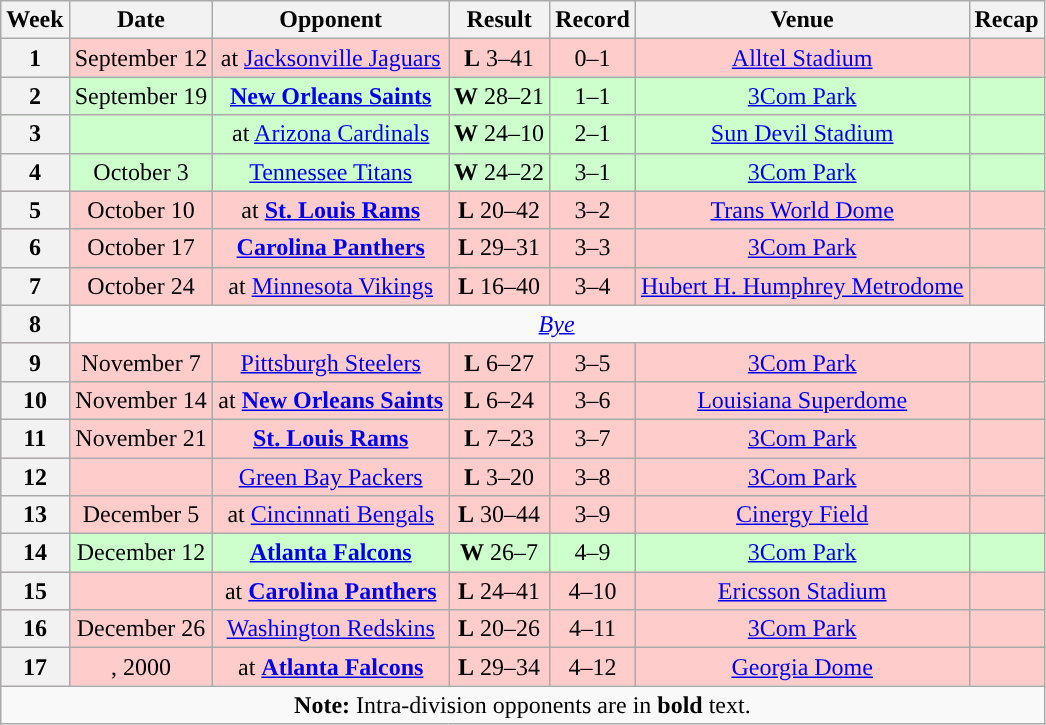<table class="wikitable" style="text-align:center">
<tr>
<th>Week</th>
<th>Date</th>
<th>Opponent</th>
<th>Result</th>
<th>Record</th>
<th>Venue</th>
<th>Recap</th>
</tr>
<tr style="background:#fcc">
<th>1</th>
<td>September 12</td>
<td>at <a href='#'>Jacksonville Jaguars</a></td>
<td><strong>L</strong> 3–41</td>
<td>0–1</td>
<td><a href='#'>Alltel Stadium</a></td>
<td></td>
</tr>
<tr style="background:#cfc">
<th>2</th>
<td>September 19</td>
<td><strong><a href='#'>New Orleans Saints</a></strong></td>
<td><strong>W</strong> 28–21</td>
<td>1–1</td>
<td><a href='#'>3Com Park</a></td>
<td></td>
</tr>
<tr style="background:#cfc">
<th>3</th>
<td></td>
<td>at <a href='#'>Arizona Cardinals</a></td>
<td><strong>W</strong> 24–10</td>
<td>2–1</td>
<td><a href='#'>Sun Devil Stadium</a></td>
<td></td>
</tr>
<tr style="background:#cfc">
<th>4</th>
<td>October 3</td>
<td><a href='#'>Tennessee Titans</a></td>
<td><strong>W</strong> 24–22</td>
<td>3–1</td>
<td><a href='#'>3Com Park</a></td>
<td></td>
</tr>
<tr style="background:#fcc">
<th>5</th>
<td>October 10</td>
<td>at <strong><a href='#'>St. Louis Rams</a></strong></td>
<td><strong>L</strong> 20–42</td>
<td>3–2</td>
<td><a href='#'>Trans World Dome</a></td>
<td></td>
</tr>
<tr style="background:#fcc">
<th>6</th>
<td>October 17</td>
<td><strong><a href='#'>Carolina Panthers</a></strong></td>
<td><strong>L</strong> 29–31</td>
<td>3–3</td>
<td><a href='#'>3Com Park</a></td>
<td></td>
</tr>
<tr style="background:#fcc">
<th>7</th>
<td>October 24</td>
<td>at <a href='#'>Minnesota Vikings</a></td>
<td><strong>L</strong> 16–40</td>
<td>3–4</td>
<td><a href='#'>Hubert H. Humphrey Metrodome</a></td>
<td></td>
</tr>
<tr>
<th>8</th>
<td colspan="6"><em><a href='#'>Bye</a></em></td>
</tr>
<tr style="background:#fcc">
<th>9</th>
<td>November 7</td>
<td><a href='#'>Pittsburgh Steelers</a></td>
<td><strong>L</strong> 6–27</td>
<td>3–5</td>
<td><a href='#'>3Com Park</a></td>
<td></td>
</tr>
<tr style="background:#fcc">
<th>10</th>
<td>November 14</td>
<td>at <strong><a href='#'>New Orleans Saints</a></strong></td>
<td><strong>L</strong> 6–24</td>
<td>3–6</td>
<td><a href='#'>Louisiana Superdome</a></td>
<td></td>
</tr>
<tr style="background:#fcc">
<th>11</th>
<td>November 21</td>
<td><strong><a href='#'>St. Louis Rams</a></strong></td>
<td><strong>L</strong> 7–23</td>
<td>3–7</td>
<td><a href='#'>3Com Park</a></td>
<td></td>
</tr>
<tr style="background:#fcc">
<th>12</th>
<td></td>
<td><a href='#'>Green Bay Packers</a></td>
<td><strong>L</strong> 3–20</td>
<td>3–8</td>
<td><a href='#'>3Com Park</a></td>
<td></td>
</tr>
<tr style="background:#fcc">
<th>13</th>
<td>December 5</td>
<td>at <a href='#'>Cincinnati Bengals</a></td>
<td><strong>L</strong> 30–44</td>
<td>3–9</td>
<td><a href='#'>Cinergy Field</a></td>
<td></td>
</tr>
<tr style="background:#cfc">
<th>14</th>
<td>December 12</td>
<td><strong><a href='#'>Atlanta Falcons</a></strong></td>
<td><strong>W</strong> 26–7</td>
<td>4–9</td>
<td><a href='#'>3Com Park</a></td>
<td></td>
</tr>
<tr style="background:#fcc">
<th>15</th>
<td></td>
<td>at <strong><a href='#'>Carolina Panthers</a></strong></td>
<td><strong>L</strong> 24–41</td>
<td>4–10</td>
<td><a href='#'>Ericsson Stadium</a></td>
<td></td>
</tr>
<tr style="background:#fcc">
<th>16</th>
<td>December 26</td>
<td><a href='#'>Washington Redskins</a></td>
<td><strong>L</strong> 20–26 </td>
<td>4–11</td>
<td><a href='#'>3Com Park</a></td>
<td></td>
</tr>
<tr style="background:#fcc">
<th>17</th>
<td>, 2000</td>
<td>at <strong><a href='#'>Atlanta Falcons</a></strong></td>
<td><strong>L</strong> 29–34</td>
<td>4–12</td>
<td><a href='#'>Georgia Dome</a></td>
<td></td>
</tr>
<tr>
<td colspan="8"><strong>Note:</strong> Intra-division opponents are in <strong>bold</strong> text.</td>
</tr>
</table>
